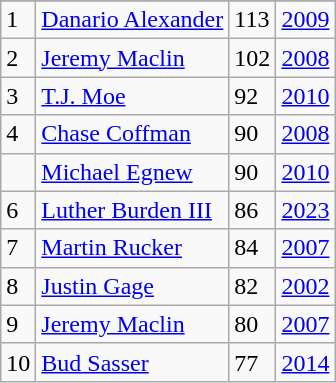<table class="wikitable">
<tr>
</tr>
<tr>
<td>1</td>
<td><a href='#'>Danario Alexander</a></td>
<td>113</td>
<td><a href='#'>2009</a></td>
</tr>
<tr>
<td>2</td>
<td><a href='#'>Jeremy Maclin</a></td>
<td>102</td>
<td><a href='#'>2008</a></td>
</tr>
<tr>
<td>3</td>
<td><a href='#'>T.J. Moe</a></td>
<td>92</td>
<td><a href='#'>2010</a></td>
</tr>
<tr>
<td>4</td>
<td><a href='#'>Chase Coffman</a></td>
<td>90</td>
<td><a href='#'>2008</a></td>
</tr>
<tr>
<td></td>
<td><a href='#'>Michael Egnew</a></td>
<td>90</td>
<td><a href='#'>2010</a></td>
</tr>
<tr>
<td>6</td>
<td><a href='#'>Luther Burden III</a></td>
<td>86</td>
<td><a href='#'>2023</a></td>
</tr>
<tr>
<td>7</td>
<td><a href='#'>Martin Rucker</a></td>
<td>84</td>
<td><a href='#'>2007</a></td>
</tr>
<tr>
<td>8</td>
<td><a href='#'>Justin Gage</a></td>
<td>82</td>
<td><a href='#'>2002</a></td>
</tr>
<tr>
<td>9</td>
<td><a href='#'>Jeremy Maclin</a></td>
<td>80</td>
<td><a href='#'>2007</a></td>
</tr>
<tr>
<td>10</td>
<td><a href='#'>Bud Sasser</a></td>
<td>77</td>
<td><a href='#'>2014</a></td>
</tr>
</table>
